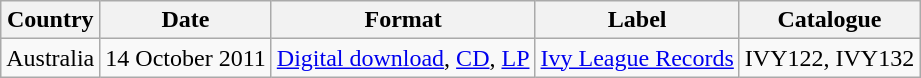<table class="wikitable">
<tr>
<th>Country</th>
<th>Date</th>
<th>Format</th>
<th>Label</th>
<th>Catalogue</th>
</tr>
<tr>
<td>Australia</td>
<td>14 October 2011</td>
<td><a href='#'>Digital download</a>, <a href='#'>CD</a>, <a href='#'>LP</a></td>
<td><a href='#'>Ivy League Records</a></td>
<td>IVY122, IVY132</td>
</tr>
</table>
